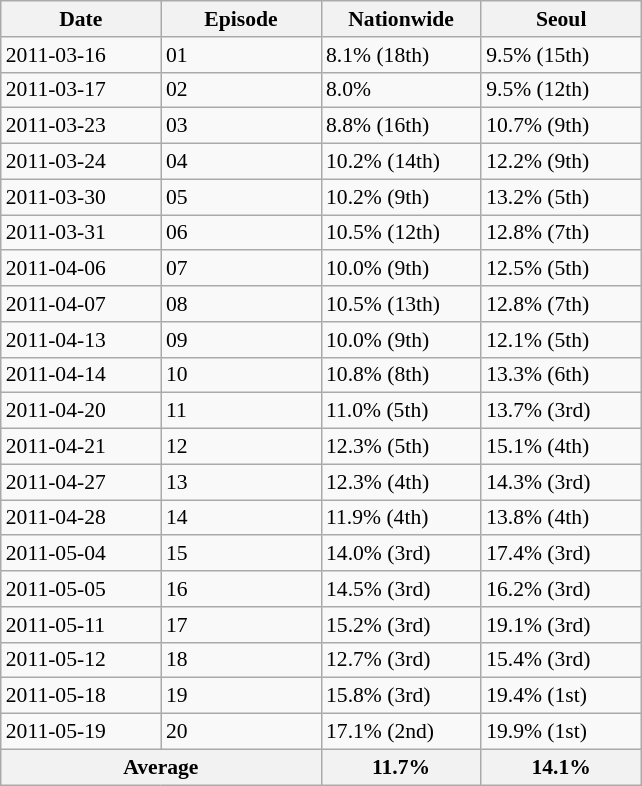<table class="wikitable" style="font-size: 90%;">
<tr>
<th width=100>Date</th>
<th width=100>Episode</th>
<th width=100>Nationwide</th>
<th width=100>Seoul</th>
</tr>
<tr>
<td>2011-03-16</td>
<td>01</td>
<td>8.1% (18th)</td>
<td>9.5% (15th)</td>
</tr>
<tr>
<td>2011-03-17</td>
<td>02</td>
<td>8.0%</td>
<td>9.5% (12th)</td>
</tr>
<tr>
<td>2011-03-23</td>
<td>03</td>
<td>8.8% (16th)</td>
<td>10.7% (9th)</td>
</tr>
<tr>
<td>2011-03-24</td>
<td>04</td>
<td>10.2% (14th)</td>
<td>12.2% (9th)</td>
</tr>
<tr>
<td>2011-03-30</td>
<td>05</td>
<td>10.2% (9th)</td>
<td>13.2% (5th)</td>
</tr>
<tr>
<td>2011-03-31</td>
<td>06</td>
<td>10.5% (12th)</td>
<td>12.8% (7th)</td>
</tr>
<tr>
<td>2011-04-06</td>
<td>07</td>
<td>10.0% (9th)</td>
<td>12.5% (5th)</td>
</tr>
<tr>
<td>2011-04-07</td>
<td>08</td>
<td>10.5% (13th)</td>
<td>12.8% (7th)</td>
</tr>
<tr>
<td>2011-04-13</td>
<td>09</td>
<td>10.0% (9th)</td>
<td>12.1% (5th)</td>
</tr>
<tr>
<td>2011-04-14</td>
<td>10</td>
<td>10.8% (8th)</td>
<td>13.3% (6th)</td>
</tr>
<tr>
<td>2011-04-20</td>
<td>11</td>
<td>11.0% (5th)</td>
<td>13.7% (3rd)</td>
</tr>
<tr>
<td>2011-04-21</td>
<td>12</td>
<td>12.3% (5th)</td>
<td>15.1% (4th)</td>
</tr>
<tr>
<td>2011-04-27</td>
<td>13</td>
<td>12.3% (4th)</td>
<td>14.3% (3rd)</td>
</tr>
<tr>
<td>2011-04-28</td>
<td>14</td>
<td>11.9% (4th)</td>
<td>13.8% (4th)</td>
</tr>
<tr>
<td>2011-05-04</td>
<td>15</td>
<td>14.0% (3rd)</td>
<td>17.4% (3rd)</td>
</tr>
<tr>
<td>2011-05-05</td>
<td>16</td>
<td>14.5% (3rd)</td>
<td>16.2% (3rd)</td>
</tr>
<tr>
<td>2011-05-11</td>
<td>17</td>
<td>15.2% (3rd)</td>
<td>19.1% (3rd)</td>
</tr>
<tr>
<td>2011-05-12</td>
<td>18</td>
<td>12.7% (3rd)</td>
<td>15.4% (3rd)</td>
</tr>
<tr>
<td>2011-05-18</td>
<td>19</td>
<td>15.8% (3rd)</td>
<td>19.4% (1st)</td>
</tr>
<tr>
<td>2011-05-19</td>
<td>20</td>
<td>17.1% (2nd)</td>
<td>19.9% (1st)</td>
</tr>
<tr>
<th colspan=2>Average</th>
<th>11.7%</th>
<th>14.1%</th>
</tr>
</table>
